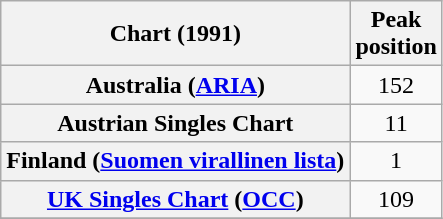<table class="wikitable plainrowheaders" style="text-align:center">
<tr>
<th>Chart (1991)</th>
<th>Peak<br>position</th>
</tr>
<tr>
<th scope="row">Australia (<a href='#'>ARIA</a>)</th>
<td>152</td>
</tr>
<tr>
<th scope="row">Austrian Singles Chart</th>
<td>11</td>
</tr>
<tr>
<th scope="row">Finland (<a href='#'>Suomen virallinen lista</a>)</th>
<td>1</td>
</tr>
<tr>
<th scope="row"><a href='#'>UK Singles Chart</a> (<a href='#'>OCC</a>)</th>
<td>109</td>
</tr>
<tr>
</tr>
</table>
